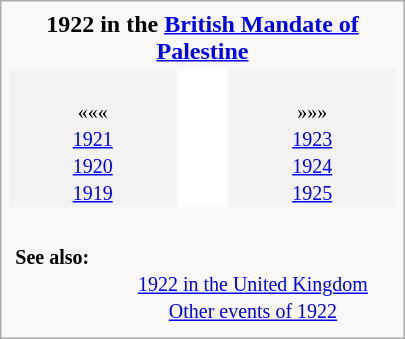<table class="infobox" style="text-align: center; width: 270px">
<tr>
<td align="center" colspan="3"><strong>1922 in the <a href='#'>British Mandate of Palestine</a></strong></td>
</tr>
<tr>
<td style="background-color: #f3f3f3"><br><small>«««<br><a href='#'>1921</a><br><a href='#'>1920</a><br><a href='#'>1919</a></small></td>
<td style="background: white" align="center"><br><table style="background: inherit">
<tr valign="top">
<td align="center"><br><div><br></div></td>
</tr>
</table>
</td>
<td style="background-color: #f3f3f3"><br><small>»»»<br><a href='#'>1923</a><br><a href='#'>1924</a><br><a href='#'>1925</a></small></td>
</tr>
<tr valign="top">
<td colspan="3"><br><table style="width: 100%; border-width: 0; margin: 0; padding: 0; border-collapse: yes">
<tr valign="top">
<th style="text-align: left"><small><strong>See also:</strong></small></th>
<td></td>
<td><br><small><a href='#'>1922 in the United Kingdom</a><br><a href='#'>Other events of 1922</a></small></td>
</tr>
</table>
</td>
</tr>
</table>
